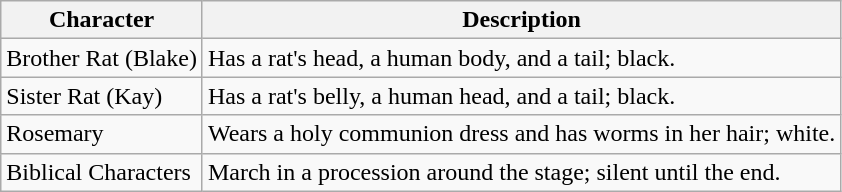<table class="wikitable">
<tr>
<th>Character</th>
<th>Description</th>
</tr>
<tr>
<td>Brother Rat (Blake)</td>
<td>Has a rat's head, a human body, and a tail; black.</td>
</tr>
<tr>
<td>Sister Rat (Kay)</td>
<td>Has a rat's belly, a human head, and a tail; black.</td>
</tr>
<tr>
<td>Rosemary</td>
<td>Wears a holy communion dress and has worms in her hair; white.</td>
</tr>
<tr>
<td>Biblical Characters</td>
<td>March in a procession around the stage; silent until the end.</td>
</tr>
</table>
